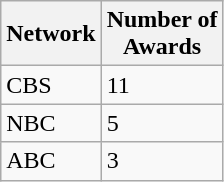<table class="wikitable">
<tr>
<th>Network</th>
<th>Number of<br>Awards</th>
</tr>
<tr>
<td>CBS</td>
<td>11</td>
</tr>
<tr>
<td>NBC</td>
<td>5</td>
</tr>
<tr>
<td>ABC</td>
<td>3</td>
</tr>
</table>
